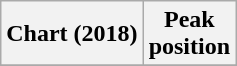<table class="wikitable plainrowheaders">
<tr>
<th>Chart (2018)</th>
<th>Peak<br>position</th>
</tr>
<tr>
</tr>
</table>
